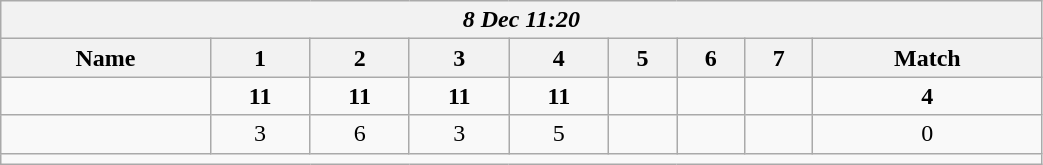<table class=wikitable style="text-align:center; width: 55%">
<tr>
<th colspan=17><em> 8 Dec 11:20</em></th>
</tr>
<tr>
<th>Name</th>
<th>1</th>
<th>2</th>
<th>3</th>
<th>4</th>
<th>5</th>
<th>6</th>
<th>7</th>
<th>Match</th>
</tr>
<tr>
<td style="text-align:left;"><strong></strong></td>
<td><strong>11</strong></td>
<td><strong>11</strong></td>
<td><strong>11</strong></td>
<td><strong>11</strong></td>
<td></td>
<td></td>
<td></td>
<td><strong>4</strong></td>
</tr>
<tr>
<td style="text-align:left;"></td>
<td>3</td>
<td>6</td>
<td>3</td>
<td>5</td>
<td></td>
<td></td>
<td></td>
<td>0</td>
</tr>
<tr>
<td colspan=17></td>
</tr>
</table>
